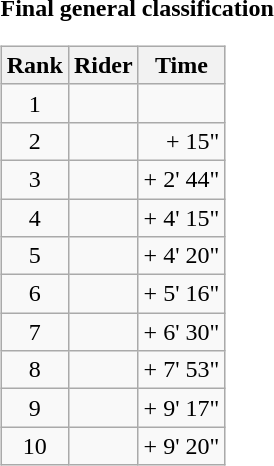<table>
<tr>
<td><strong>Final general classification</strong><br><table class="wikitable">
<tr>
<th scope="col">Rank</th>
<th scope="col">Rider</th>
<th scope="col">Time</th>
</tr>
<tr>
<td style="text-align:center;">1</td>
<td></td>
<td style="text-align:right;"></td>
</tr>
<tr>
<td style="text-align:center;">2</td>
<td></td>
<td style="text-align:right;">+ 15"</td>
</tr>
<tr>
<td style="text-align:center;">3</td>
<td></td>
<td style="text-align:right;">+ 2' 44"</td>
</tr>
<tr>
<td style="text-align:center;">4</td>
<td></td>
<td style="text-align:right;">+ 4' 15"</td>
</tr>
<tr>
<td style="text-align:center;">5</td>
<td></td>
<td style="text-align:right;">+ 4' 20"</td>
</tr>
<tr>
<td style="text-align:center;">6</td>
<td></td>
<td style="text-align:right;">+ 5' 16"</td>
</tr>
<tr>
<td style="text-align:center;">7</td>
<td></td>
<td style="text-align:right;">+ 6' 30"</td>
</tr>
<tr>
<td style="text-align:center;">8</td>
<td></td>
<td style="text-align:right;">+ 7' 53"</td>
</tr>
<tr>
<td style="text-align:center;">9</td>
<td></td>
<td style="text-align:right;">+ 9' 17"</td>
</tr>
<tr>
<td style="text-align:center;">10</td>
<td></td>
<td style="text-align:right;">+ 9' 20"</td>
</tr>
</table>
</td>
</tr>
</table>
